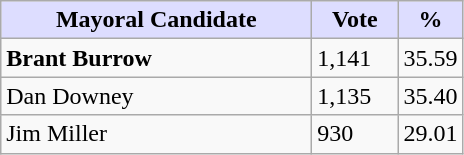<table class="wikitable">
<tr>
<th style="background:#ddf; width:200px;">Mayoral Candidate</th>
<th style="background:#ddf; width:50px;">Vote</th>
<th style="background:#ddf; width:30px;">%</th>
</tr>
<tr>
<td><strong>Brant Burrow</strong></td>
<td>1,141</td>
<td>35.59</td>
</tr>
<tr>
<td>Dan Downey</td>
<td>1,135</td>
<td>35.40</td>
</tr>
<tr>
<td>Jim Miller</td>
<td>930</td>
<td>29.01</td>
</tr>
</table>
